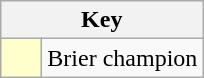<table class="wikitable" style="text-align: center;">
<tr>
<th colspan=2>Key</th>
</tr>
<tr>
<td style="background:#ffffcc; width:20px;"></td>
<td align=left>Brier champion</td>
</tr>
</table>
